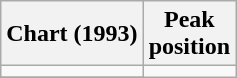<table class="wikitable">
<tr>
<th>Chart (1993)</th>
<th>Peak<br>position</th>
</tr>
<tr>
<td></td>
</tr>
<tr>
</tr>
</table>
